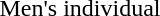<table>
<tr>
<td rowspan=2>Men's individual<br></td>
<td rowspan=2></td>
<td rowspan=2></td>
<td></td>
</tr>
<tr>
<td></td>
</tr>
<tr>
<td rowspan=2><br></td>
<td rowspan=2></td>
<td rowspan=2></td>
<td></td>
</tr>
<tr>
<td></td>
</tr>
</table>
